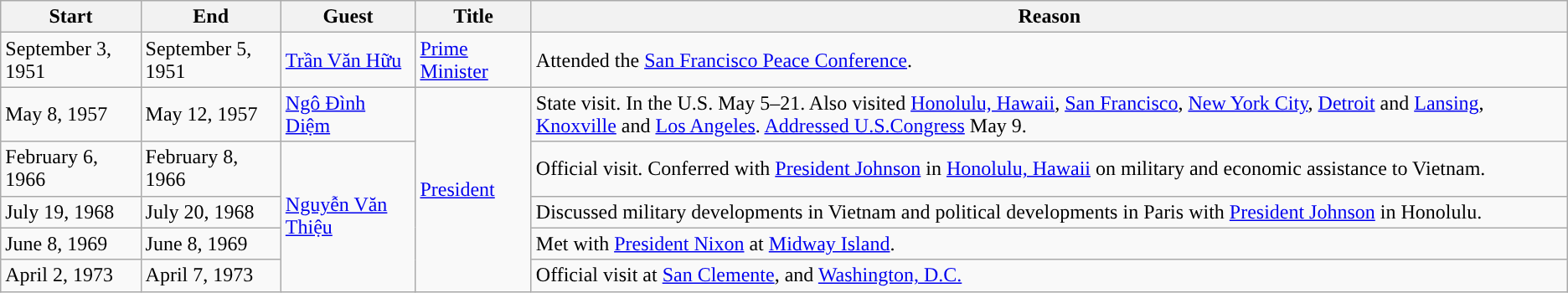<table class="wikitable sortable">
<tr>
<th>Start</th>
<th>End</th>
<th>Guest</th>
<th>Title</th>
<th>Reason</th>
</tr>
<tr>
<td>September 3, 1951</td>
<td>September 5, 1951</td>
<td><a href='#'>Trần Văn Hữu</a></td>
<td><a href='#'>Prime Minister</a></td>
<td>Attended the <a href='#'>San Francisco Peace Conference</a>.</td>
</tr>
<tr>
<td>May 8, 1957</td>
<td>May 12, 1957</td>
<td><a href='#'>Ngô Đình Diệm</a></td>
<td rowspan=5><a href='#'>President</a></td>
<td>State visit. In the U.S. May 5–21. Also visited <a href='#'>Honolulu, Hawaii</a>, <a href='#'>San Francisco</a>, <a href='#'>New York City</a>, <a href='#'>Detroit</a> and <a href='#'>Lansing</a>, <a href='#'>Knoxville</a> and <a href='#'>Los Angeles</a>. <a href='#'>Addressed U.S.Congress</a> May 9.</td>
</tr>
<tr>
<td>February 6, 1966</td>
<td>February 8, 1966</td>
<td rowspan=4><a href='#'>Nguyễn Văn Thiệu</a></td>
<td>Official visit. Conferred with <a href='#'>President Johnson</a> in <a href='#'>Honolulu, Hawaii</a> on military and economic assistance to Vietnam.</td>
</tr>
<tr>
<td>July 19, 1968</td>
<td>July 20, 1968</td>
<td>Discussed military developments in Vietnam and political developments in Paris with <a href='#'>President Johnson</a> in Honolulu.</td>
</tr>
<tr>
<td>June 8, 1969</td>
<td>June 8, 1969</td>
<td>Met with <a href='#'>President Nixon</a> at <a href='#'>Midway Island</a>.</td>
</tr>
<tr>
<td>April 2, 1973</td>
<td>April 7, 1973</td>
<td>Official visit at <a href='#'>San Clemente</a>, and <a href='#'>Washington, D.C.</a></td>
</tr>
</table>
